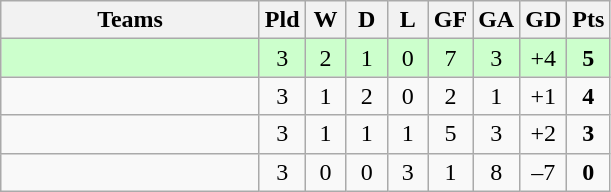<table class="wikitable" style="text-align: center;">
<tr>
<th width=165>Teams</th>
<th width=20>Pld</th>
<th width=20>W</th>
<th width=20>D</th>
<th width=20>L</th>
<th width=20>GF</th>
<th width=20>GA</th>
<th width=20>GD</th>
<th width=20>Pts</th>
</tr>
<tr align=center style="background:#ccffcc;">
<td style="text-align:left;"></td>
<td>3</td>
<td>2</td>
<td>1</td>
<td>0</td>
<td>7</td>
<td>3</td>
<td>+4</td>
<td><strong>5</strong></td>
</tr>
<tr align=center>
<td style="text-align:left;"></td>
<td>3</td>
<td>1</td>
<td>2</td>
<td>0</td>
<td>2</td>
<td>1</td>
<td>+1</td>
<td><strong>4</strong></td>
</tr>
<tr align=center>
<td style="text-align:left;"></td>
<td>3</td>
<td>1</td>
<td>1</td>
<td>1</td>
<td>5</td>
<td>3</td>
<td>+2</td>
<td><strong>3</strong></td>
</tr>
<tr align=center>
<td style="text-align:left;"></td>
<td>3</td>
<td>0</td>
<td>0</td>
<td>3</td>
<td>1</td>
<td>8</td>
<td>–7</td>
<td><strong>0</strong></td>
</tr>
</table>
